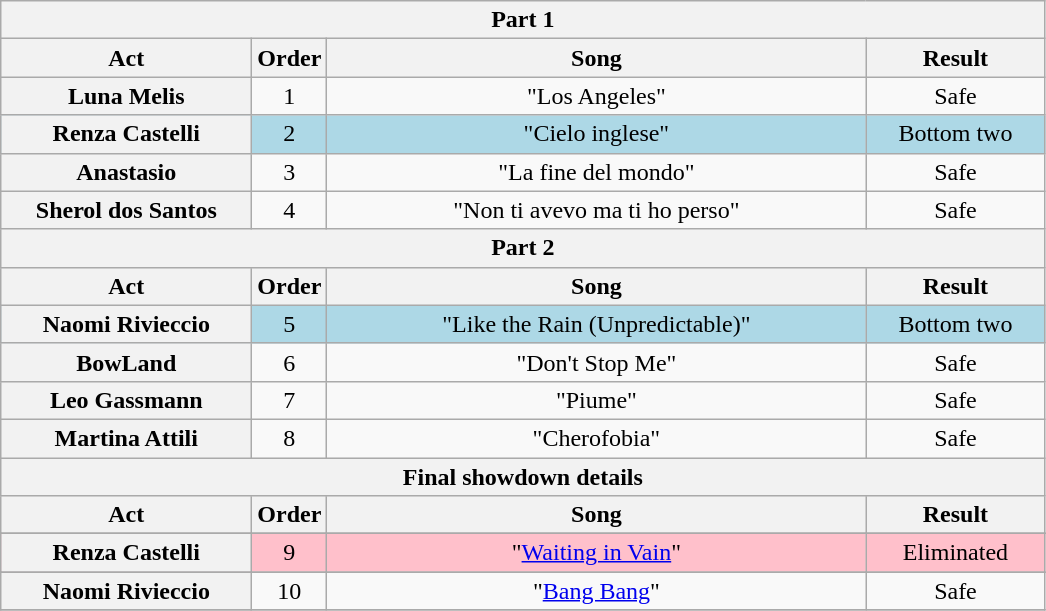<table class="wikitable plainrowheaders" style="text-align:center;">
<tr>
<th colspan="4">Part 1</th>
</tr>
<tr>
<th scope="col" style="width:10em;">Act</th>
<th scope="col">Order</th>
<th scope="col" style="width:22em;">Song</th>
<th scope="col" style="width:7em;">Result</th>
</tr>
<tr>
<th scope="row">Luna Melis</th>
<td>1</td>
<td>"Los Angeles"</td>
<td>Safe</td>
</tr>
<tr bgcolor="lightblue">
<th scope="row">Renza Castelli</th>
<td>2</td>
<td>"Cielo inglese"</td>
<td>Bottom two</td>
</tr>
<tr>
<th scope="row">Anastasio</th>
<td>3</td>
<td>"La fine del mondo"</td>
<td>Safe</td>
</tr>
<tr>
<th scope="row">Sherol dos Santos</th>
<td>4</td>
<td>"Non ti avevo ma ti ho perso"</td>
<td>Safe</td>
</tr>
<tr>
<th colspan="4">Part 2</th>
</tr>
<tr>
<th scope="col" style="width:10em;">Act</th>
<th scope="col">Order</th>
<th scope="col" style="width:20em;">Song</th>
<th scope="col" style="width:7em;">Result</th>
</tr>
<tr bgcolor="lightblue">
<th scope="row">Naomi Rivieccio</th>
<td>5</td>
<td>"Like the Rain (Unpredictable)"</td>
<td>Bottom two</td>
</tr>
<tr>
<th scope="row">BowLand</th>
<td>6</td>
<td>"Don't Stop Me"</td>
<td>Safe</td>
</tr>
<tr>
<th scope="row">Leo Gassmann</th>
<td>7</td>
<td>"Piume"</td>
<td>Safe</td>
</tr>
<tr>
<th scope="row">Martina Attili</th>
<td>8</td>
<td>"Cherofobia"</td>
<td>Safe</td>
</tr>
<tr>
<th colspan="4">Final showdown details</th>
</tr>
<tr>
<th scope="col" style="width:10em;">Act</th>
<th scope="col">Order</th>
<th scope="col" style="width:20em;">Song</th>
<th scope="col" style="width:7em;">Result</th>
</tr>
<tr>
</tr>
<tr bgcolor=pink>
<th scope="row">Renza Castelli</th>
<td>9</td>
<td>"<a href='#'>Waiting in Vain</a>"</td>
<td>Eliminated</td>
</tr>
<tr>
</tr>
<tr>
<th scope="row">Naomi Rivieccio</th>
<td>10</td>
<td>"<a href='#'>Bang Bang</a>"</td>
<td>Safe</td>
</tr>
<tr>
</tr>
</table>
